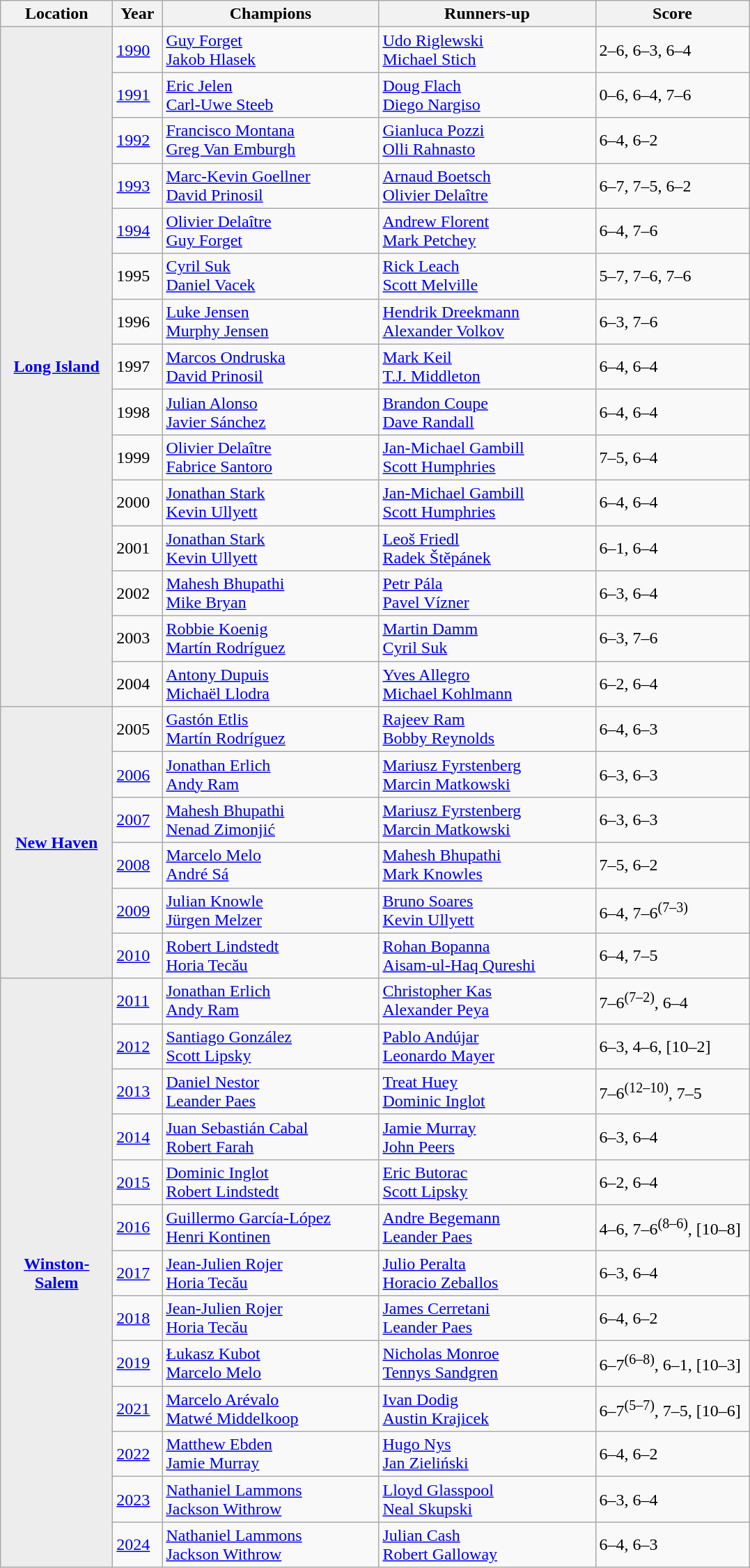<table class="wikitable">
<tr>
<th style="width:100px">Location</th>
<th style="width:40px">Year</th>
<th style="width:200px">Champions</th>
<th style="width:200px">Runners-up</th>
<th style="width:140px" class="unsortable">Score</th>
</tr>
<tr>
<th rowspan="15" style="background:#ededed"><a href='#'>Long Island</a></th>
<td><a href='#'>1990</a></td>
<td> <a href='#'>Guy Forget</a><br> <a href='#'>Jakob Hlasek</a></td>
<td> <a href='#'>Udo Riglewski</a><br> <a href='#'>Michael Stich</a></td>
<td>2–6, 6–3, 6–4</td>
</tr>
<tr>
<td><a href='#'>1991</a></td>
<td> <a href='#'>Eric Jelen</a><br> <a href='#'>Carl-Uwe Steeb</a></td>
<td> <a href='#'>Doug Flach</a><br> <a href='#'>Diego Nargiso</a></td>
<td>0–6, 6–4, 7–6</td>
</tr>
<tr>
<td><a href='#'>1992</a></td>
<td> <a href='#'>Francisco Montana</a><br> <a href='#'>Greg Van Emburgh</a></td>
<td> <a href='#'>Gianluca Pozzi</a><br> <a href='#'>Olli Rahnasto</a></td>
<td>6–4, 6–2</td>
</tr>
<tr>
<td><a href='#'>1993</a></td>
<td> <a href='#'>Marc-Kevin Goellner</a><br> <a href='#'>David Prinosil</a></td>
<td> <a href='#'>Arnaud Boetsch</a><br> <a href='#'>Olivier Delaître</a></td>
<td>6–7, 7–5, 6–2</td>
</tr>
<tr>
<td><a href='#'>1994</a></td>
<td> <a href='#'>Olivier Delaître</a><br> <a href='#'>Guy Forget</a></td>
<td> <a href='#'>Andrew Florent</a><br> <a href='#'>Mark Petchey</a></td>
<td>6–4, 7–6</td>
</tr>
<tr>
<td>1995</td>
<td> <a href='#'>Cyril Suk</a><br> <a href='#'>Daniel Vacek</a></td>
<td> <a href='#'>Rick Leach</a><br> <a href='#'>Scott Melville</a></td>
<td>5–7, 7–6, 7–6</td>
</tr>
<tr>
<td>1996</td>
<td> <a href='#'>Luke Jensen</a><br> <a href='#'>Murphy Jensen</a></td>
<td> <a href='#'>Hendrik Dreekmann</a><br> <a href='#'>Alexander Volkov</a></td>
<td>6–3, 7–6</td>
</tr>
<tr>
<td>1997</td>
<td> <a href='#'>Marcos Ondruska</a><br> <a href='#'>David Prinosil</a></td>
<td> <a href='#'>Mark Keil</a><br> <a href='#'>T.J. Middleton</a></td>
<td>6–4, 6–4</td>
</tr>
<tr>
<td>1998</td>
<td> <a href='#'>Julian Alonso</a><br> <a href='#'>Javier Sánchez</a></td>
<td> <a href='#'>Brandon Coupe</a><br> <a href='#'>Dave Randall</a></td>
<td>6–4, 6–4</td>
</tr>
<tr>
<td>1999</td>
<td> <a href='#'>Olivier Delaître</a><br> <a href='#'>Fabrice Santoro</a></td>
<td> <a href='#'>Jan-Michael Gambill</a><br> <a href='#'>Scott Humphries</a></td>
<td>7–5, 6–4</td>
</tr>
<tr>
<td>2000</td>
<td> <a href='#'>Jonathan Stark</a><br> <a href='#'>Kevin Ullyett</a></td>
<td> <a href='#'>Jan-Michael Gambill</a><br> <a href='#'>Scott Humphries</a></td>
<td>6–4, 6–4</td>
</tr>
<tr>
<td>2001</td>
<td> <a href='#'>Jonathan Stark</a><br> <a href='#'>Kevin Ullyett</a></td>
<td> <a href='#'>Leoš Friedl</a><br> <a href='#'>Radek Štěpánek</a></td>
<td>6–1, 6–4</td>
</tr>
<tr>
<td>2002</td>
<td> <a href='#'>Mahesh Bhupathi</a><br> <a href='#'>Mike Bryan</a></td>
<td> <a href='#'>Petr Pála</a><br> <a href='#'>Pavel Vízner</a></td>
<td>6–3, 6–4</td>
</tr>
<tr>
<td>2003</td>
<td> <a href='#'>Robbie Koenig</a><br> <a href='#'>Martín Rodríguez</a></td>
<td> <a href='#'>Martin Damm</a><br> <a href='#'>Cyril Suk</a></td>
<td>6–3, 7–6</td>
</tr>
<tr>
<td>2004</td>
<td> <a href='#'>Antony Dupuis</a><br> <a href='#'>Michaël Llodra</a></td>
<td> <a href='#'>Yves Allegro</a><br> <a href='#'>Michael Kohlmann</a></td>
<td>6–2, 6–4</td>
</tr>
<tr>
<th rowspan="6" style="background:#ededed"><a href='#'>New Haven</a></th>
<td>2005</td>
<td> <a href='#'>Gastón Etlis</a><br> <a href='#'>Martín Rodríguez</a></td>
<td> <a href='#'>Rajeev Ram</a><br> <a href='#'>Bobby Reynolds</a></td>
<td>6–4, 6–3</td>
</tr>
<tr>
<td><a href='#'>2006</a></td>
<td> <a href='#'>Jonathan Erlich</a><br> <a href='#'>Andy Ram</a></td>
<td> <a href='#'>Mariusz Fyrstenberg</a><br> <a href='#'>Marcin Matkowski</a></td>
<td>6–3, 6–3</td>
</tr>
<tr>
<td><a href='#'>2007</a></td>
<td> <a href='#'>Mahesh Bhupathi</a><br> <a href='#'>Nenad Zimonjić</a></td>
<td> <a href='#'>Mariusz Fyrstenberg</a><br> <a href='#'>Marcin Matkowski</a></td>
<td>6–3, 6–3</td>
</tr>
<tr>
<td><a href='#'>2008</a></td>
<td> <a href='#'>Marcelo Melo</a><br> <a href='#'>André Sá</a></td>
<td> <a href='#'>Mahesh Bhupathi</a><br> <a href='#'>Mark Knowles</a></td>
<td>7–5, 6–2</td>
</tr>
<tr>
<td><a href='#'>2009</a></td>
<td> <a href='#'>Julian Knowle</a><br> <a href='#'>Jürgen Melzer</a></td>
<td> <a href='#'>Bruno Soares</a><br> <a href='#'>Kevin Ullyett</a></td>
<td>6–4, 7–6<sup>(7–3)</sup></td>
</tr>
<tr>
<td><a href='#'>2010</a></td>
<td> <a href='#'>Robert Lindstedt</a><br> <a href='#'>Horia Tecău</a></td>
<td> <a href='#'>Rohan Bopanna</a><br> <a href='#'>Aisam-ul-Haq Qureshi</a></td>
<td>6–4, 7–5</td>
</tr>
<tr>
<th rowspan="13" style="background:#ededed"><a href='#'>Winston-Salem</a></th>
<td><a href='#'>2011</a></td>
<td> <a href='#'>Jonathan Erlich</a> <br>  <a href='#'>Andy Ram</a></td>
<td> <a href='#'>Christopher Kas</a> <br>  <a href='#'>Alexander Peya</a></td>
<td>7–6<sup>(7–2)</sup>, 6–4</td>
</tr>
<tr>
<td><a href='#'>2012</a></td>
<td> <a href='#'>Santiago González</a> <br>  <a href='#'>Scott Lipsky</a></td>
<td> <a href='#'>Pablo Andújar</a> <br>  <a href='#'>Leonardo Mayer</a></td>
<td>6–3, 4–6, [10–2]</td>
</tr>
<tr>
<td><a href='#'>2013</a></td>
<td> <a href='#'>Daniel Nestor</a> <br>  <a href='#'>Leander Paes</a></td>
<td> <a href='#'>Treat Huey</a> <br>  <a href='#'>Dominic Inglot</a></td>
<td>7–6<sup>(12–10)</sup>, 7–5</td>
</tr>
<tr>
<td><a href='#'>2014</a></td>
<td> <a href='#'>Juan Sebastián Cabal</a> <br>  <a href='#'>Robert Farah</a></td>
<td> <a href='#'>Jamie Murray</a> <br>  <a href='#'>John Peers</a></td>
<td>6–3, 6–4</td>
</tr>
<tr>
<td><a href='#'>2015</a></td>
<td> <a href='#'>Dominic Inglot</a> <br>  <a href='#'>Robert Lindstedt</a></td>
<td> <a href='#'>Eric Butorac</a> <br>  <a href='#'>Scott Lipsky</a></td>
<td>6–2, 6–4</td>
</tr>
<tr>
<td><a href='#'>2016</a></td>
<td> <a href='#'>Guillermo García-López</a> <br>  <a href='#'>Henri Kontinen</a></td>
<td> <a href='#'>Andre Begemann</a> <br>  <a href='#'>Leander Paes</a></td>
<td>4–6, 7–6<sup>(8–6)</sup>, [10–8]</td>
</tr>
<tr>
<td><a href='#'>2017</a></td>
<td> <a href='#'>Jean-Julien Rojer</a><br> <a href='#'>Horia Tecău</a></td>
<td> <a href='#'>Julio Peralta</a><br> <a href='#'>Horacio Zeballos</a></td>
<td>6–3, 6–4</td>
</tr>
<tr>
<td><a href='#'>2018</a></td>
<td> <a href='#'>Jean-Julien Rojer</a><br> <a href='#'>Horia Tecău</a></td>
<td> <a href='#'>James Cerretani</a><br> <a href='#'>Leander Paes</a></td>
<td>6–4, 6–2</td>
</tr>
<tr>
<td><a href='#'>2019</a></td>
<td> <a href='#'>Łukasz Kubot</a><br> <a href='#'>Marcelo Melo</a></td>
<td> <a href='#'>Nicholas Monroe</a><br> <a href='#'>Tennys Sandgren</a></td>
<td>6–7<sup>(6–8)</sup>, 6–1, [10–3]</td>
</tr>
<tr>
<td><a href='#'>2021</a></td>
<td> <a href='#'>Marcelo Arévalo</a><br> <a href='#'>Matwé Middelkoop</a></td>
<td> <a href='#'>Ivan Dodig</a><br> <a href='#'>Austin Krajicek</a></td>
<td>6–7<sup>(5–7)</sup>, 7–5, [10–6]</td>
</tr>
<tr>
<td><a href='#'>2022</a></td>
<td> <a href='#'>Matthew Ebden</a><br>  <a href='#'>Jamie Murray</a></td>
<td> <a href='#'>Hugo Nys</a><br> <a href='#'>Jan Zieliński</a></td>
<td>6–4, 6–2</td>
</tr>
<tr>
<td><a href='#'>2023</a></td>
<td> <a href='#'>Nathaniel Lammons</a><br>  <a href='#'>Jackson Withrow</a></td>
<td> <a href='#'>Lloyd Glasspool</a><br>  <a href='#'>Neal Skupski</a></td>
<td>6–3, 6–4</td>
</tr>
<tr>
<td><a href='#'>2024</a></td>
<td> <a href='#'>Nathaniel Lammons</a><br>  <a href='#'>Jackson Withrow</a></td>
<td> <a href='#'>Julian Cash</a><br>  <a href='#'>Robert Galloway</a></td>
<td>6–4, 6–3</td>
</tr>
</table>
